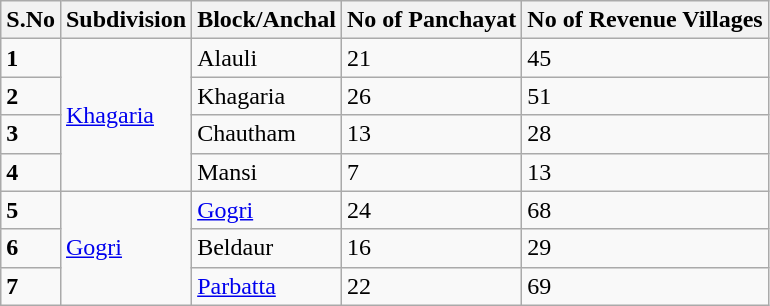<table class="wikitable">
<tr>
<th>S.No</th>
<th>Subdivision</th>
<th>Block/Anchal</th>
<th>No of Panchayat</th>
<th>No of Revenue Villages</th>
</tr>
<tr>
<td><strong>1</strong></td>
<td rowspan="4"><a href='#'>Khagaria</a></td>
<td>Alauli</td>
<td>21</td>
<td>45</td>
</tr>
<tr>
<td><strong>2</strong></td>
<td>Khagaria</td>
<td>26</td>
<td>51</td>
</tr>
<tr>
<td><strong>3</strong></td>
<td>Chautham</td>
<td>13</td>
<td>28</td>
</tr>
<tr>
<td><strong>4</strong></td>
<td>Mansi</td>
<td>7</td>
<td>13</td>
</tr>
<tr>
<td><strong>5</strong></td>
<td rowspan="3"><a href='#'>Gogri</a></td>
<td><a href='#'>Gogri</a></td>
<td>24</td>
<td>68</td>
</tr>
<tr>
<td><strong>6</strong></td>
<td>Beldaur</td>
<td>16</td>
<td>29</td>
</tr>
<tr>
<td><strong>7</strong></td>
<td><a href='#'>Parbatta</a></td>
<td>22</td>
<td>69</td>
</tr>
</table>
